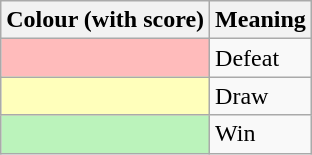<table Class="wikitable">
<tr>
<th scope=col>Colour (with score)</th>
<th scope=col>Meaning</th>
</tr>
<tr>
<td bgcolor=#FFBBBB></td>
<td>Defeat</td>
</tr>
<tr>
<td bgcolor=#FFFFBB></td>
<td>Draw</td>
</tr>
<tr>
<td bgcolor=#BBF3BB></td>
<td>Win</td>
</tr>
</table>
